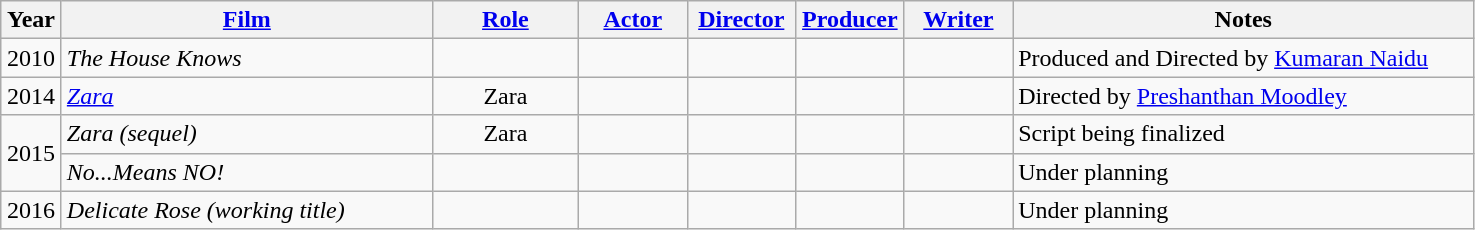<table class="wikitable sortable" style="text-align:center">
<tr>
<th style="width:33px;">Year</th>
<th style="width:240px;"><a href='#'>Film</a></th>
<th style="width:90px;"><a href='#'>Role</a></th>
<th style="width:65px;"><a href='#'>Actor</a></th>
<th width=65><a href='#'>Director</a></th>
<th width=65><a href='#'>Producer</a></th>
<th width=65><a href='#'>Writer</a></th>
<th width=300>Notes</th>
</tr>
<tr>
<td>2010</td>
<td style="text-align:left"><em>The House Knows</em></td>
<td></td>
<td></td>
<td></td>
<td></td>
<td></td>
<td style="text-align:left">Produced and Directed by <a href='#'>Kumaran Naidu</a></td>
</tr>
<tr>
<td>2014</td>
<td style="text-align:left"><em><a href='#'>Zara</a></em></td>
<td>Zara</td>
<td></td>
<td></td>
<td></td>
<td></td>
<td style="text-align:left">Directed by <a href='#'>Preshanthan Moodley</a></td>
</tr>
<tr>
<td rowspan="2">2015</td>
<td style="text-align:left"><em>Zara (sequel)</em></td>
<td>Zara</td>
<td></td>
<td></td>
<td></td>
<td></td>
<td style="text-align:left">Script being finalized</td>
</tr>
<tr>
<td style="text-align:left"><em>No...Means NO!</em></td>
<td></td>
<td></td>
<td></td>
<td></td>
<td></td>
<td style="text-align:left">Under planning</td>
</tr>
<tr>
<td>2016</td>
<td style="text-align:left"><em>Delicate Rose (working title)</em></td>
<td></td>
<td></td>
<td></td>
<td></td>
<td></td>
<td style="text-align:left">Under planning</td>
</tr>
</table>
